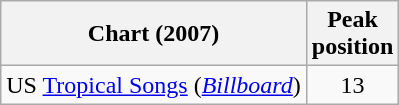<table class="wikitable sortable">
<tr>
<th>Chart (2007)</th>
<th>Peak<br>position</th>
</tr>
<tr>
<td>US <a href='#'>Tropical Songs</a> (<em><a href='#'>Billboard</a></em>)</td>
<td style="text-align:center;">13</td>
</tr>
</table>
